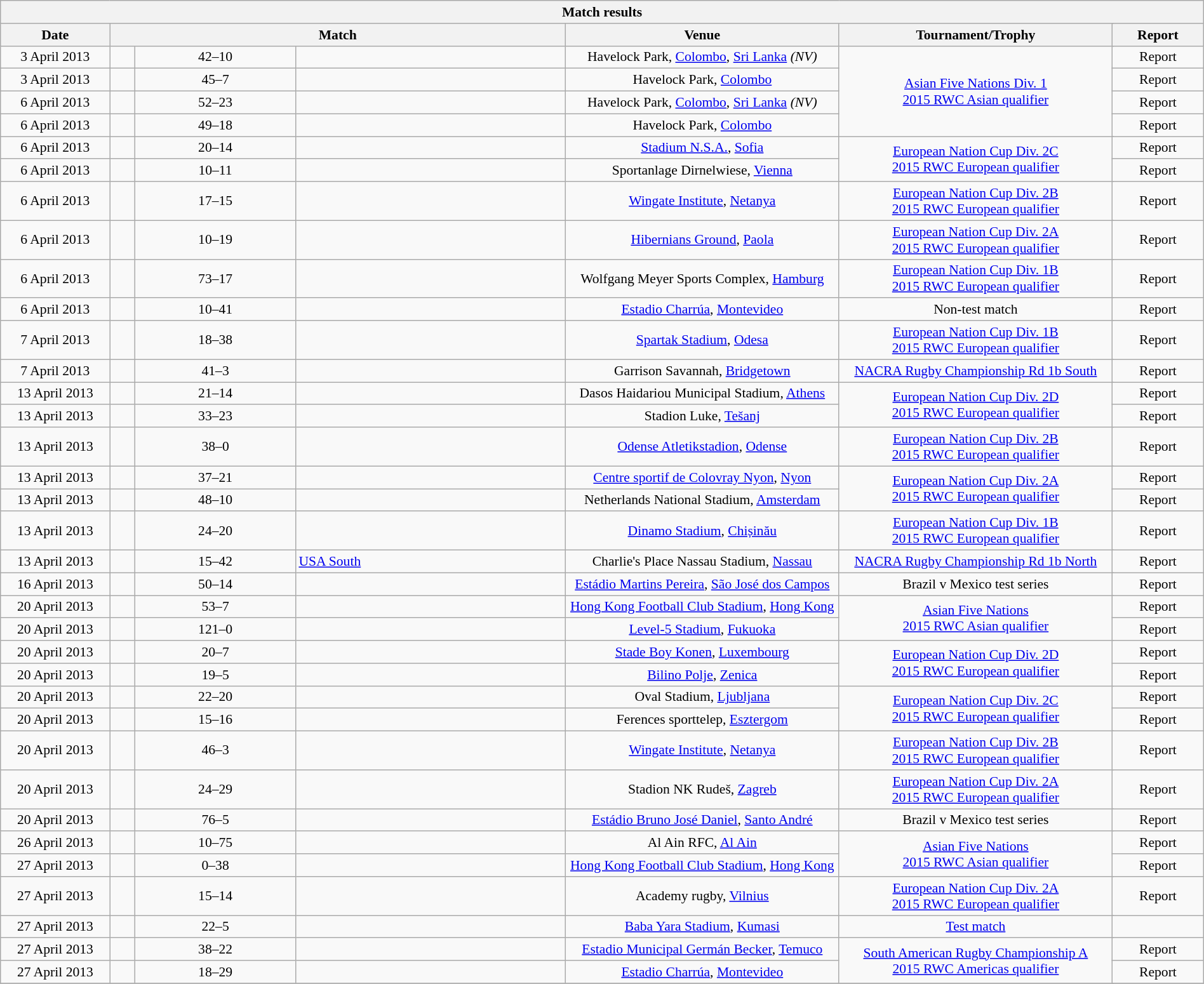<table class="wikitable" style="font-size:90%; width:100%; text-align: center;">
<tr>
<th colspan=8>Match results</th>
</tr>
<tr>
<th width=6%>Date</th>
<th width=25% colspan=3>Match</th>
<th width=15%>Venue</th>
<th width=15% colspan=2>Tournament/Trophy</th>
<th width=5%>Report</th>
</tr>
<tr>
<td>3 April 2013</td>
<td align=right></td>
<td>42–10</td>
<td align=left></td>
<td>Havelock Park, <a href='#'>Colombo</a>, <a href='#'>Sri Lanka</a> <em>(NV)</em></td>
<td colspan=2 rowspan=4><a href='#'>Asian Five Nations Div. 1</a><br><a href='#'>2015 RWC Asian qualifier</a></td>
<td>Report</td>
</tr>
<tr>
<td>3 April 2013</td>
<td align=right></td>
<td>45–7</td>
<td align=left></td>
<td>Havelock Park, <a href='#'>Colombo</a></td>
<td>Report</td>
</tr>
<tr>
<td>6 April 2013</td>
<td align=right></td>
<td>52–23</td>
<td align=left></td>
<td>Havelock Park, <a href='#'>Colombo</a>, <a href='#'>Sri Lanka</a> <em>(NV)</em></td>
<td>Report</td>
</tr>
<tr>
<td>6 April 2013</td>
<td align=right></td>
<td>49–18</td>
<td align=left></td>
<td>Havelock Park, <a href='#'>Colombo</a></td>
<td>Report</td>
</tr>
<tr>
<td>6 April 2013</td>
<td align=right></td>
<td>20–14</td>
<td align=left></td>
<td><a href='#'>Stadium N.S.A.</a>, <a href='#'>Sofia</a></td>
<td colspan=2 rowspan=2><a href='#'>European Nation Cup Div. 2C</a><br><a href='#'>2015 RWC European qualifier</a></td>
<td>Report</td>
</tr>
<tr>
<td>6 April 2013</td>
<td align=right></td>
<td>10–11</td>
<td align=left></td>
<td>Sportanlage Dirnelwiese, <a href='#'>Vienna</a></td>
<td>Report</td>
</tr>
<tr>
<td>6 April 2013</td>
<td align=right></td>
<td>17–15</td>
<td align=left></td>
<td><a href='#'>Wingate Institute</a>, <a href='#'>Netanya</a></td>
<td colspan=2><a href='#'>European Nation Cup Div. 2B</a><br><a href='#'>2015 RWC European qualifier</a></td>
<td>Report</td>
</tr>
<tr>
<td>6 April 2013</td>
<td align=right></td>
<td>10–19</td>
<td align=left></td>
<td><a href='#'>Hibernians Ground</a>, <a href='#'>Paola</a></td>
<td colspan=2><a href='#'>European Nation Cup Div. 2A</a><br><a href='#'>2015 RWC European qualifier</a></td>
<td>Report</td>
</tr>
<tr>
<td>6 April 2013</td>
<td align=right></td>
<td>73–17</td>
<td align=left></td>
<td>Wolfgang Meyer Sports Complex, <a href='#'>Hamburg</a></td>
<td colspan=2><a href='#'>European Nation Cup Div. 1B</a><br><a href='#'>2015 RWC European qualifier</a></td>
<td>Report</td>
</tr>
<tr>
<td>6 April 2013</td>
<td align=right></td>
<td>10–41</td>
<td align=left></td>
<td><a href='#'>Estadio Charrúa</a>, <a href='#'>Montevideo</a></td>
<td colspan=2>Non-test match</td>
<td>Report</td>
</tr>
<tr>
<td>7 April 2013</td>
<td align=right></td>
<td>18–38</td>
<td align=left></td>
<td><a href='#'>Spartak Stadium</a>, <a href='#'>Odesa</a></td>
<td colspan=2><a href='#'>European Nation Cup Div. 1B</a><br><a href='#'>2015 RWC European qualifier</a></td>
<td>Report</td>
</tr>
<tr>
<td>7 April 2013</td>
<td align=right></td>
<td>41–3</td>
<td align=left></td>
<td>Garrison Savannah, <a href='#'>Bridgetown</a></td>
<td colspan=2><a href='#'>NACRA Rugby Championship Rd 1b South</a></td>
<td>Report</td>
</tr>
<tr>
<td>13 April 2013</td>
<td align=right></td>
<td>21–14</td>
<td align=left></td>
<td>Dasos Haidariou Municipal Stadium, <a href='#'>Athens</a></td>
<td rowspan=2 colspan=2><a href='#'>European Nation Cup Div. 2D</a><br><a href='#'>2015 RWC European qualifier</a></td>
<td>Report</td>
</tr>
<tr>
<td>13 April 2013</td>
<td align=right></td>
<td>33–23</td>
<td align=left></td>
<td>Stadion Luke, <a href='#'>Tešanj</a></td>
<td>Report</td>
</tr>
<tr>
<td>13 April 2013</td>
<td align=right></td>
<td>38–0</td>
<td align=left></td>
<td><a href='#'>Odense Atletikstadion</a>, <a href='#'>Odense</a></td>
<td colspan=2><a href='#'>European Nation Cup Div. 2B</a><br><a href='#'>2015 RWC European qualifier</a></td>
<td>Report</td>
</tr>
<tr>
<td>13 April 2013</td>
<td align=right></td>
<td>37–21</td>
<td align=left></td>
<td><a href='#'>Centre sportif de Colovray Nyon</a>, <a href='#'>Nyon</a></td>
<td rowspan=2 colspan=2><a href='#'>European Nation Cup Div. 2A</a><br><a href='#'>2015 RWC European qualifier</a></td>
<td>Report</td>
</tr>
<tr>
<td>13 April 2013</td>
<td align=right></td>
<td>48–10</td>
<td align=left></td>
<td>Netherlands National Stadium, <a href='#'>Amsterdam</a></td>
<td>Report</td>
</tr>
<tr>
<td>13 April 2013</td>
<td align=right></td>
<td>24–20</td>
<td align=left></td>
<td><a href='#'>Dinamo Stadium</a>, <a href='#'>Chișinău</a></td>
<td colspan=2><a href='#'>European Nation Cup Div. 1B</a><br><a href='#'>2015 RWC European qualifier</a></td>
<td>Report</td>
</tr>
<tr>
<td>13 April 2013</td>
<td align=right></td>
<td>15–42</td>
<td align=left><a href='#'>USA South</a></td>
<td>Charlie's Place Nassau Stadium, <a href='#'>Nassau</a></td>
<td colspan=2><a href='#'>NACRA Rugby Championship Rd 1b North</a></td>
<td>Report</td>
</tr>
<tr>
<td>16 April 2013</td>
<td align=right></td>
<td>50–14</td>
<td align=left></td>
<td><a href='#'>Estádio Martins Pereira</a>, <a href='#'>São José dos Campos</a></td>
<td colspan=2>Brazil v Mexico test series</td>
<td>Report</td>
</tr>
<tr>
<td>20 April 2013</td>
<td align=right></td>
<td>53–7</td>
<td align=left></td>
<td><a href='#'>Hong Kong Football Club Stadium</a>, <a href='#'>Hong Kong</a></td>
<td rowspan=2 colspan=2><a href='#'>Asian Five Nations</a><br><a href='#'>2015 RWC Asian qualifier</a></td>
<td>Report</td>
</tr>
<tr>
<td>20 April 2013</td>
<td align=right></td>
<td>121–0</td>
<td align=left></td>
<td><a href='#'>Level-5 Stadium</a>, <a href='#'>Fukuoka</a></td>
<td>Report</td>
</tr>
<tr>
<td>20 April 2013</td>
<td align=right></td>
<td>20–7</td>
<td align=left></td>
<td><a href='#'>Stade Boy Konen</a>, <a href='#'>Luxembourg</a></td>
<td rowspan=2 colspan=2><a href='#'>European Nation Cup Div. 2D</a><br><a href='#'>2015 RWC European qualifier</a></td>
<td>Report</td>
</tr>
<tr>
<td>20 April 2013</td>
<td align=right></td>
<td>19–5</td>
<td align=left></td>
<td><a href='#'>Bilino Polje</a>, <a href='#'>Zenica</a></td>
<td>Report</td>
</tr>
<tr>
<td>20 April 2013</td>
<td align=right></td>
<td>22–20</td>
<td align=left></td>
<td>Oval Stadium, <a href='#'>Ljubljana</a></td>
<td rowspan=2 colspan=2><a href='#'>European Nation Cup Div. 2C</a><br><a href='#'>2015 RWC European qualifier</a></td>
<td>Report</td>
</tr>
<tr>
<td>20 April 2013</td>
<td align=right></td>
<td>15–16</td>
<td align=left></td>
<td>Ferences sporttelep, <a href='#'>Esztergom</a></td>
<td>Report</td>
</tr>
<tr>
<td>20 April 2013</td>
<td align=right></td>
<td>46–3</td>
<td align=left></td>
<td><a href='#'>Wingate Institute</a>, <a href='#'>Netanya</a></td>
<td colspan=2><a href='#'>European Nation Cup Div. 2B</a><br><a href='#'>2015 RWC European qualifier</a></td>
<td>Report</td>
</tr>
<tr>
<td>20 April 2013</td>
<td align=right></td>
<td>24–29</td>
<td align=left></td>
<td>Stadion NK Rudeš, <a href='#'>Zagreb</a></td>
<td colspan=2><a href='#'>European Nation Cup Div. 2A</a><br><a href='#'>2015 RWC European qualifier</a></td>
<td>Report</td>
</tr>
<tr>
<td>20 April 2013</td>
<td align=right></td>
<td>76–5</td>
<td align=left></td>
<td><a href='#'>Estádio Bruno José Daniel</a>, <a href='#'>Santo André</a></td>
<td colspan=2>Brazil v Mexico test series</td>
<td>Report</td>
</tr>
<tr>
<td>26 April 2013</td>
<td align=right></td>
<td>10–75</td>
<td align=left></td>
<td>Al Ain RFC, <a href='#'>Al Ain</a></td>
<td rowspan=2 colspan=2><a href='#'>Asian Five Nations</a><br><a href='#'>2015 RWC Asian qualifier</a></td>
<td>Report</td>
</tr>
<tr>
<td>27 April 2013</td>
<td align=right></td>
<td>0–38</td>
<td align=left></td>
<td><a href='#'>Hong Kong Football Club Stadium</a>, <a href='#'>Hong Kong</a></td>
<td>Report</td>
</tr>
<tr>
<td>27 April 2013</td>
<td align=right></td>
<td>15–14</td>
<td align=left></td>
<td>Academy rugby, <a href='#'>Vilnius</a></td>
<td colspan=2><a href='#'>European Nation Cup Div. 2A</a><br><a href='#'>2015 RWC European qualifier</a></td>
<td>Report</td>
</tr>
<tr>
<td>27 April 2013</td>
<td align=right></td>
<td>22–5</td>
<td align=left></td>
<td><a href='#'>Baba Yara Stadium</a>, <a href='#'>Kumasi</a></td>
<td colspan=2><a href='#'>Test match</a></td>
<td></td>
</tr>
<tr>
<td>27 April 2013</td>
<td align=right></td>
<td>38–22</td>
<td align=left></td>
<td><a href='#'>Estadio Municipal Germán Becker</a>, <a href='#'>Temuco</a></td>
<td colspan=2 rowspan=2><a href='#'>South American Rugby Championship A</a><br><a href='#'>2015 RWC Americas qualifier</a></td>
<td>Report</td>
</tr>
<tr>
<td>27 April 2013</td>
<td align=right></td>
<td>18–29</td>
<td align=left></td>
<td><a href='#'>Estadio Charrúa</a>, <a href='#'>Montevideo</a></td>
<td>Report</td>
</tr>
<tr>
</tr>
</table>
